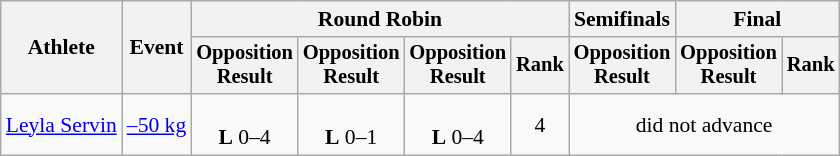<table class="wikitable" border="1" style="font-size:90%">
<tr>
<th rowspan=2>Athlete</th>
<th rowspan=2>Event</th>
<th colspan=4>Round Robin</th>
<th>Semifinals</th>
<th colspan=2>Final</th>
</tr>
<tr style="font-size:95%">
<th>Opposition<br>Result</th>
<th>Opposition<br>Result</th>
<th>Opposition<br>Result</th>
<th>Rank</th>
<th>Opposition<br>Result</th>
<th>Opposition<br>Result</th>
<th>Rank</th>
</tr>
<tr align=center>
<td align=left><a href='#'>Leyla Servin</a></td>
<td align=left><a href='#'>–50 kg</a></td>
<td><br><strong>L</strong> 0–4</td>
<td><br><strong>L</strong> 0–1</td>
<td><br><strong>L</strong> 0–4</td>
<td>4</td>
<td colspan=3>did not advance</td>
</tr>
</table>
